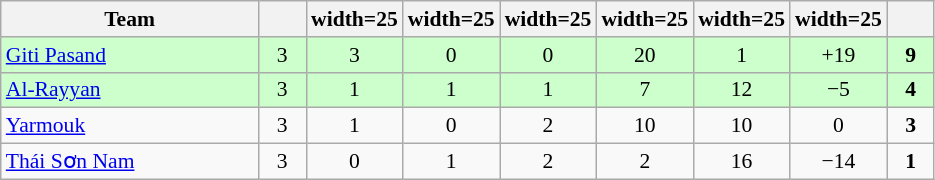<table class="wikitable" style="text-align: center; font-size: 90%;">
<tr>
<th width="165">Team</th>
<th width=25></th>
<th>width=25</th>
<th>width=25</th>
<th>width=25</th>
<th>width=25</th>
<th>width=25</th>
<th>width=25</th>
<th width=25></th>
</tr>
<tr align=center bgcolor="ccffcc">
<td style="text-align:left;"> <a href='#'>Giti Pasand</a></td>
<td>3</td>
<td>3</td>
<td>0</td>
<td>0</td>
<td>20</td>
<td>1</td>
<td>+19</td>
<td><strong>9</strong></td>
</tr>
<tr align=center bgcolor="ccffcc">
<td style="text-align:left;"> <a href='#'>Al-Rayyan</a></td>
<td>3</td>
<td>1</td>
<td>1</td>
<td>1</td>
<td>7</td>
<td>12</td>
<td>−5</td>
<td><strong>4</strong></td>
</tr>
<tr>
<td style="text-align:left;"> <a href='#'>Yarmouk</a></td>
<td>3</td>
<td>1</td>
<td>0</td>
<td>2</td>
<td>10</td>
<td>10</td>
<td>0</td>
<td><strong>3</strong></td>
</tr>
<tr>
<td style="text-align:left;"> <a href='#'>Thái Sơn Nam</a></td>
<td>3</td>
<td>0</td>
<td>1</td>
<td>2</td>
<td>2</td>
<td>16</td>
<td>−14</td>
<td><strong>1</strong></td>
</tr>
</table>
